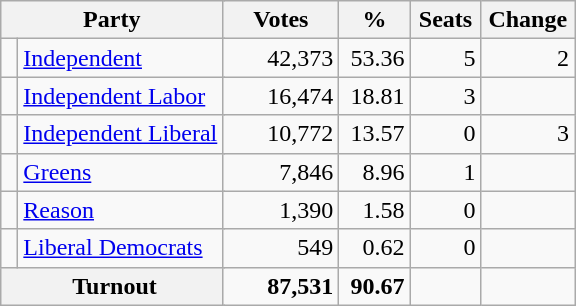<table class="wikitable" style="text-align:right; margin-bottom:0">
<tr>
<th style="width:10px" colspan=3>Party</th>
<th style="width:70px;">Votes</th>
<th style="width:40px;">%</th>
<th style="width:40px;">Seats</th>
<th style="width:40px;">Change</th>
</tr>
<tr>
<td> </td>
<td style="text-align:left;" colspan="2"><a href='#'>Independent</a></td>
<td style="width:70px;">42,373</td>
<td style="width:40px;">53.36</td>
<td style="width:40px;">5</td>
<td style="width:55px;"> 2</td>
</tr>
<tr>
<td> </td>
<td style="text-align:left;" colspan="2"><a href='#'>Independent Labor</a></td>
<td>16,474</td>
<td>18.81</td>
<td>3</td>
<td></td>
</tr>
<tr>
<td> </td>
<td style="text-align:left;" colspan="2"><a href='#'>Independent Liberal</a></td>
<td>10,772</td>
<td>13.57</td>
<td>0</td>
<td> 3</td>
</tr>
<tr>
<td> </td>
<td style="text-align:left;" colspan="2"><a href='#'>Greens</a></td>
<td>7,846</td>
<td>8.96</td>
<td>1</td>
<td></td>
</tr>
<tr>
<td> </td>
<td style="text-align:left;" colspan="2"><a href='#'>Reason</a></td>
<td>1,390</td>
<td>1.58</td>
<td>0</td>
<td></td>
</tr>
<tr>
<td> </td>
<td style="text-align:left;" colspan="2"><a href='#'>Liberal Democrats</a></td>
<td>549</td>
<td>0.62</td>
<td>0</td>
<td></td>
</tr>
<tr>
<th colspan="3" rowspan="1"> Turnout</th>
<td><strong>87,531</strong></td>
<td><strong>90.67</strong></td>
<td></td>
<td></td>
</tr>
</table>
